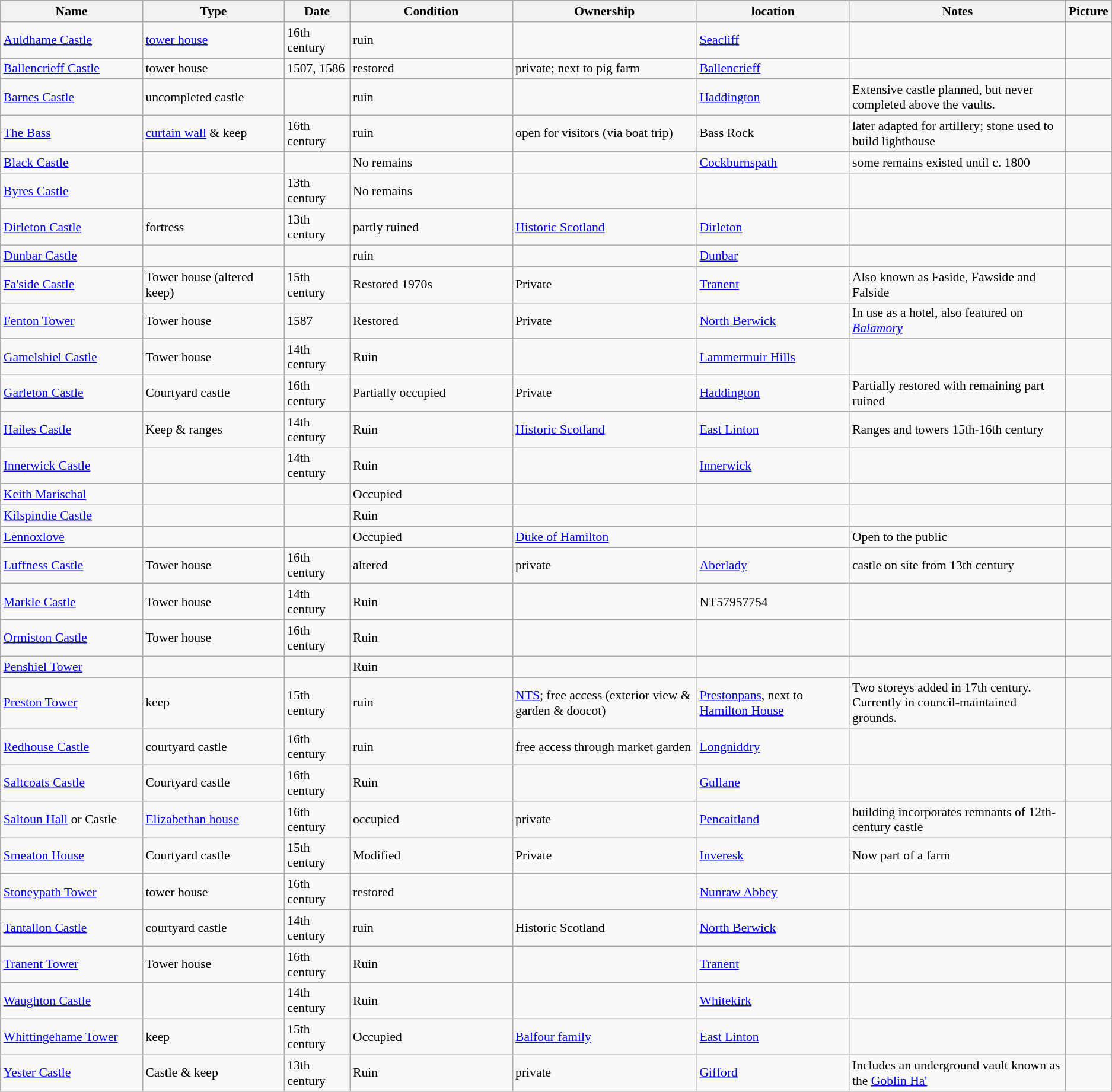<table class="wikitable sortable" style="font-size:90%">
<tr>
<th style="width:13%;">Name</th>
<th style="width:13%;">Type</th>
<th style="width:6%;">Date</th>
<th style="width:15%;">Condition</th>
<th style="width:17%;">Ownership</th>
<th style="width:14%;">location</th>
<th style="width:20%;">Notes</th>
<th style="width:20%;">Picture</th>
</tr>
<tr>
<td><a href='#'>Auldhame Castle</a></td>
<td><a href='#'>tower house</a></td>
<td>16th century</td>
<td>ruin</td>
<td></td>
<td><a href='#'>Seacliff</a> </td>
<td></td>
<td></td>
</tr>
<tr>
<td><a href='#'>Ballencrieff Castle</a></td>
<td>tower house</td>
<td>1507, 1586</td>
<td>restored</td>
<td>private; next to pig farm</td>
<td><a href='#'>Ballencrieff</a> </td>
<td></td>
<td></td>
</tr>
<tr>
<td><a href='#'>Barnes Castle</a></td>
<td>uncompleted castle</td>
<td></td>
<td>ruin</td>
<td></td>
<td><a href='#'>Haddington</a> <br> </td>
<td>Extensive castle planned, but never completed above the vaults.</td>
<td></td>
</tr>
<tr>
<td><a href='#'>The Bass</a></td>
<td><a href='#'>curtain wall</a> & keep</td>
<td>16th century</td>
<td>ruin</td>
<td>open for visitors (via boat trip)</td>
<td>Bass Rock <br> </td>
<td>later adapted for artillery; stone used to build lighthouse</td>
<td></td>
</tr>
<tr>
<td><a href='#'>Black Castle</a></td>
<td></td>
<td></td>
<td>No remains</td>
<td></td>
<td><a href='#'>Cockburnspath</a> <br> </td>
<td>some remains existed until c. 1800</td>
<td></td>
</tr>
<tr>
<td><a href='#'>Byres Castle</a></td>
<td></td>
<td>13th century</td>
<td>No remains</td>
<td></td>
<td></td>
<td></td>
<td></td>
</tr>
<tr>
<td><a href='#'>Dirleton Castle</a></td>
<td>fortress</td>
<td>13th century</td>
<td>partly ruined</td>
<td><a href='#'>Historic Scotland</a></td>
<td><a href='#'>Dirleton</a> <br> </td>
<td></td>
<td></td>
</tr>
<tr>
<td><a href='#'>Dunbar Castle</a></td>
<td></td>
<td></td>
<td>ruin</td>
<td></td>
<td><a href='#'>Dunbar</a> <br> </td>
<td></td>
<td></td>
</tr>
<tr>
<td><a href='#'>Fa'side Castle</a></td>
<td>Tower house (altered keep)</td>
<td>15th century</td>
<td>Restored 1970s</td>
<td>Private</td>
<td><a href='#'>Tranent</a> <br> </td>
<td>Also known as Faside, Fawside and Falside</td>
<td></td>
</tr>
<tr>
<td><a href='#'>Fenton Tower</a></td>
<td>Tower house</td>
<td>1587</td>
<td>Restored</td>
<td>Private</td>
<td><a href='#'>North Berwick</a> <br> </td>
<td>In use as a hotel, also featured on <em><a href='#'>Balamory</a></em></td>
<td></td>
</tr>
<tr>
<td><a href='#'>Gamelshiel Castle</a></td>
<td>Tower house</td>
<td>14th century</td>
<td>Ruin</td>
<td></td>
<td><a href='#'>Lammermuir Hills</a> </td>
<td></td>
<td></td>
</tr>
<tr>
<td><a href='#'>Garleton Castle</a></td>
<td>Courtyard castle</td>
<td>16th century</td>
<td>Partially occupied</td>
<td>Private</td>
<td><a href='#'>Haddington</a> <br> </td>
<td>Partially restored with remaining part ruined</td>
<td></td>
</tr>
<tr>
<td><a href='#'>Hailes Castle</a></td>
<td>Keep & ranges</td>
<td>14th century</td>
<td>Ruin</td>
<td><a href='#'>Historic Scotland</a></td>
<td><a href='#'>East Linton</a> <br> </td>
<td>Ranges and towers 15th-16th century</td>
<td></td>
</tr>
<tr>
<td><a href='#'>Innerwick Castle</a></td>
<td></td>
<td>14th century</td>
<td>Ruin</td>
<td></td>
<td><a href='#'>Innerwick</a></td>
<td></td>
<td></td>
</tr>
<tr>
<td><a href='#'>Keith Marischal</a></td>
<td></td>
<td></td>
<td>Occupied</td>
<td></td>
<td></td>
<td></td>
<td></td>
</tr>
<tr>
<td><a href='#'>Kilspindie Castle</a></td>
<td></td>
<td></td>
<td>Ruin</td>
<td></td>
<td></td>
<td></td>
<td></td>
</tr>
<tr>
<td><a href='#'>Lennoxlove</a></td>
<td></td>
<td></td>
<td>Occupied</td>
<td><a href='#'>Duke of Hamilton</a></td>
<td></td>
<td>Open to the public</td>
<td></td>
</tr>
<tr>
<td><a href='#'>Luffness Castle</a></td>
<td>Tower house</td>
<td>16th century</td>
<td>altered</td>
<td>private</td>
<td><a href='#'>Aberlady</a> <br> </td>
<td>castle on site from 13th century</td>
<td></td>
</tr>
<tr>
<td><a href='#'>Markle Castle</a></td>
<td>Tower house</td>
<td>14th century</td>
<td>Ruin</td>
<td></td>
<td>NT57957754</td>
<td></td>
<td></td>
</tr>
<tr>
<td><a href='#'>Ormiston Castle</a></td>
<td>Tower house</td>
<td>16th century</td>
<td>Ruin</td>
<td></td>
<td></td>
<td></td>
<td></td>
</tr>
<tr>
<td><a href='#'>Penshiel Tower</a></td>
<td></td>
<td></td>
<td>Ruin</td>
<td></td>
<td></td>
<td></td>
<td></td>
</tr>
<tr>
<td><a href='#'>Preston Tower</a></td>
<td>keep</td>
<td>15th century</td>
<td>ruin</td>
<td><a href='#'>NTS</a>; free access (exterior view & garden & doocot)</td>
<td><a href='#'>Prestonpans</a>, next to <a href='#'>Hamilton House</a> <br> </td>
<td>Two storeys added in 17th century. Currently in council-maintained grounds.</td>
<td></td>
</tr>
<tr>
<td><a href='#'>Redhouse Castle</a></td>
<td>courtyard castle</td>
<td>16th century</td>
<td>ruin</td>
<td>free access through market garden</td>
<td><a href='#'>Longniddry</a> <br> </td>
<td></td>
<td></td>
</tr>
<tr>
<td><a href='#'>Saltcoats Castle</a></td>
<td>Courtyard castle</td>
<td>16th century</td>
<td>Ruin</td>
<td></td>
<td><a href='#'>Gullane</a></td>
<td></td>
<td></td>
</tr>
<tr>
<td><a href='#'>Saltoun Hall</a> or Castle</td>
<td><a href='#'>Elizabethan house</a></td>
<td>16th century</td>
<td>occupied</td>
<td>private</td>
<td><a href='#'>Pencaitland</a> <br> </td>
<td>building incorporates remnants of 12th-century castle</td>
<td></td>
</tr>
<tr>
<td><a href='#'>Smeaton House</a></td>
<td>Courtyard castle</td>
<td>15th century</td>
<td>Modified</td>
<td>Private</td>
<td><a href='#'>Inveresk</a></td>
<td>Now part of a farm</td>
<td></td>
</tr>
<tr>
<td><a href='#'>Stoneypath Tower</a></td>
<td>tower house</td>
<td>16th century</td>
<td>restored</td>
<td></td>
<td><a href='#'>Nunraw Abbey</a> <br> </td>
<td></td>
<td></td>
</tr>
<tr>
<td><a href='#'>Tantallon Castle</a></td>
<td>courtyard castle</td>
<td>14th century</td>
<td>ruin</td>
<td>Historic Scotland</td>
<td><a href='#'>North Berwick</a> <br> </td>
<td></td>
<td></td>
</tr>
<tr>
<td><a href='#'>Tranent Tower</a></td>
<td>Tower house</td>
<td>16th century</td>
<td>Ruin</td>
<td></td>
<td><a href='#'>Tranent</a></td>
<td></td>
<td></td>
</tr>
<tr>
<td><a href='#'>Waughton Castle</a></td>
<td></td>
<td>14th century</td>
<td>Ruin</td>
<td></td>
<td><a href='#'>Whitekirk</a></td>
<td></td>
<td></td>
</tr>
<tr>
<td><a href='#'>Whittingehame Tower</a></td>
<td>keep</td>
<td>15th century</td>
<td>Occupied</td>
<td><a href='#'>Balfour family</a></td>
<td><a href='#'>East Linton</a> <br> </td>
<td></td>
<td></td>
</tr>
<tr>
<td><a href='#'>Yester Castle</a></td>
<td>Castle & keep</td>
<td>13th century</td>
<td>Ruin</td>
<td>private</td>
<td><a href='#'>Gifford</a> <br> </td>
<td>Includes an underground vault known as the <a href='#'>Goblin Ha'</a></td>
<td></td>
</tr>
</table>
